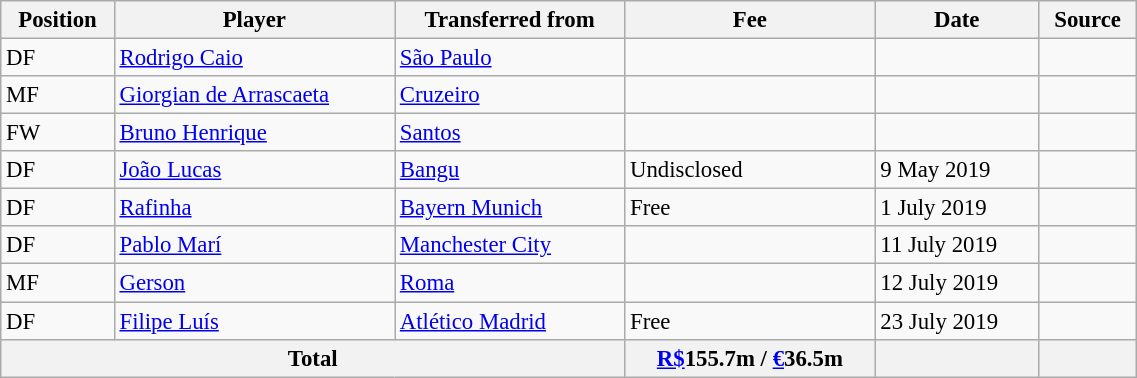<table class="wikitable" width="60%" style="text-align:center; font-size:95%; text-align:left">
<tr>
<th>Position</th>
<th>Player</th>
<th>Transferred from</th>
<th data-sort-type="number">Fee</th>
<th>Date</th>
<th>Source</th>
</tr>
<tr>
<td>DF</td>
<td> <a href='#'>Rodrigo Caio</a></td>
<td> <a href='#'>São Paulo</a></td>
<td></td>
<td></td>
<td align="center"></td>
</tr>
<tr>
<td>MF</td>
<td> <a href='#'>Giorgian de Arrascaeta</a></td>
<td> <a href='#'>Cruzeiro</a></td>
<td></td>
<td></td>
<td align="center"></td>
</tr>
<tr>
<td>FW</td>
<td> <a href='#'>Bruno Henrique</a></td>
<td> <a href='#'>Santos</a></td>
<td></td>
<td></td>
<td align="center"></td>
</tr>
<tr>
<td>DF</td>
<td> <a href='#'>João Lucas</a></td>
<td> <a href='#'>Bangu</a></td>
<td>Undisclosed</td>
<td>9 May 2019</td>
<td align="center"></td>
</tr>
<tr>
<td>DF</td>
<td> <a href='#'>Rafinha</a></td>
<td> <a href='#'>Bayern Munich</a></td>
<td>Free</td>
<td>1 July 2019</td>
<td align="center"></td>
</tr>
<tr>
<td>DF</td>
<td> <a href='#'>Pablo Marí</a></td>
<td> <a href='#'>Manchester City</a></td>
<td></td>
<td>11 July 2019</td>
<td align="center"></td>
</tr>
<tr>
<td>MF</td>
<td> <a href='#'>Gerson</a></td>
<td> <a href='#'>Roma</a></td>
<td></td>
<td>12 July 2019</td>
<td align="center"></td>
</tr>
<tr>
<td>DF</td>
<td> <a href='#'>Filipe Luís</a></td>
<td> <a href='#'>Atlético Madrid</a></td>
<td>Free</td>
<td>23 July 2019</td>
<td align="center"></td>
</tr>
<tr>
<th colspan="3">Total</th>
<th><a href='#'>R$</a>155.7m / <a href='#'>€</a>36.5m</th>
<th></th>
<th></th>
</tr>
</table>
